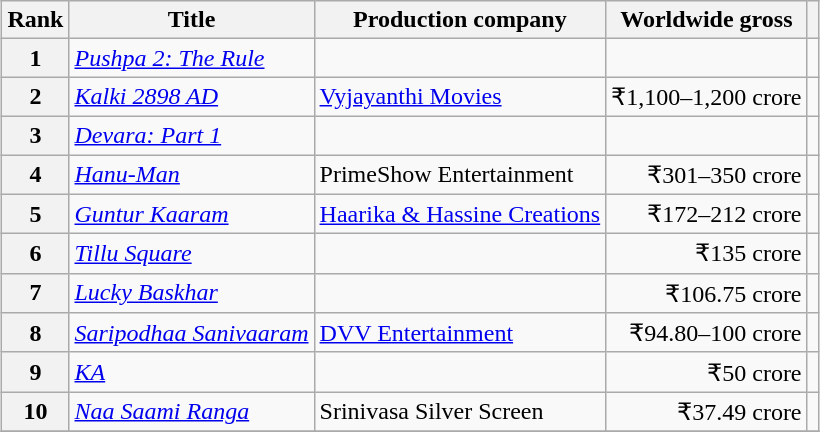<table class="wikitable sortable" style="margin:auto; margin:auto;">
<tr>
<th>Rank</th>
<th>Title</th>
<th>Production company</th>
<th>Worldwide gross</th>
<th class="unsortable"></th>
</tr>
<tr>
<th>1</th>
<td><em><a href='#'>Pushpa 2: The Rule</a></em></td>
<td></td>
<td align="right"></td>
<td style="text-align:center;"></td>
</tr>
<tr>
<th>2</th>
<td><em><a href='#'>Kalki 2898 AD</a></em></td>
<td><a href='#'>Vyjayanthi Movies</a></td>
<td align="right">₹1,100–1,200 crore</td>
<td style="text-align:center;"></td>
</tr>
<tr>
<th>3</th>
<td><em><a href='#'>Devara: Part 1</a></em></td>
<td></td>
<td align="right"></td>
<td style="text-align:center;"></td>
</tr>
<tr>
<th>4</th>
<td><em><a href='#'>Hanu-Man</a></em></td>
<td>PrimeShow Entertainment</td>
<td align="right">₹301–350 crore</td>
<td style="text-align:center;"></td>
</tr>
<tr>
<th>5</th>
<td><em><a href='#'>Guntur Kaaram</a></em></td>
<td><a href='#'>Haarika & Hassine Creations</a></td>
<td align="right">₹172–212 crore</td>
<td style="text-align:center;"></td>
</tr>
<tr>
<th>6</th>
<td><em><a href='#'>Tillu Square</a></em></td>
<td></td>
<td align="right">₹135 crore</td>
<td style="text-align:center;"></td>
</tr>
<tr>
<th>7</th>
<td><em><a href='#'>Lucky Baskhar</a></em></td>
<td></td>
<td align="right">₹106.75 crore</td>
<td style="text-align:center;"></td>
</tr>
<tr>
<th>8</th>
<td><em><a href='#'>Saripodhaa Sanivaaram</a></em></td>
<td><a href='#'>DVV Entertainment</a></td>
<td align="right">₹94.80–100 crore</td>
<td style="text-align:center;"></td>
</tr>
<tr>
<th>9</th>
<td><em><a href='#'>KA</a></em></td>
<td></td>
<td align="right">₹50 crore</td>
<td style="text-align:center;"></td>
</tr>
<tr>
<th>10</th>
<td><em><a href='#'>Naa Saami Ranga</a></em></td>
<td>Srinivasa Silver Screen</td>
<td align="right">₹37.49 crore</td>
<td style="text-align:center;"></td>
</tr>
<tr>
</tr>
</table>
